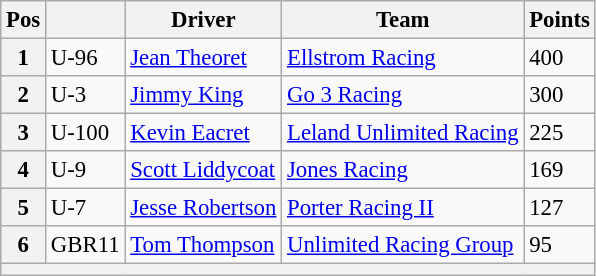<table class="wikitable" style="font-size:95%">
<tr>
<th>Pos</th>
<th></th>
<th>Driver</th>
<th>Team</th>
<th>Points</th>
</tr>
<tr>
<th>1</th>
<td>U-96</td>
<td><a href='#'>Jean Theoret</a></td>
<td><a href='#'>Ellstrom Racing</a></td>
<td>400</td>
</tr>
<tr>
<th>2</th>
<td>U-3</td>
<td><a href='#'>Jimmy King</a></td>
<td><a href='#'>Go 3 Racing</a></td>
<td>300</td>
</tr>
<tr>
<th>3</th>
<td>U-100</td>
<td><a href='#'>Kevin Eacret</a></td>
<td><a href='#'>Leland Unlimited Racing</a></td>
<td>225</td>
</tr>
<tr>
<th>4</th>
<td>U-9</td>
<td><a href='#'>Scott Liddycoat</a></td>
<td><a href='#'>Jones Racing</a></td>
<td>169</td>
</tr>
<tr>
<th>5</th>
<td>U-7</td>
<td><a href='#'>Jesse Robertson</a></td>
<td><a href='#'>Porter Racing II</a></td>
<td>127</td>
</tr>
<tr>
<th>6</th>
<td>GBR11</td>
<td><a href='#'>Tom Thompson</a></td>
<td><a href='#'>Unlimited Racing Group</a></td>
<td>95</td>
</tr>
<tr>
<th colspan="6"></th>
</tr>
</table>
